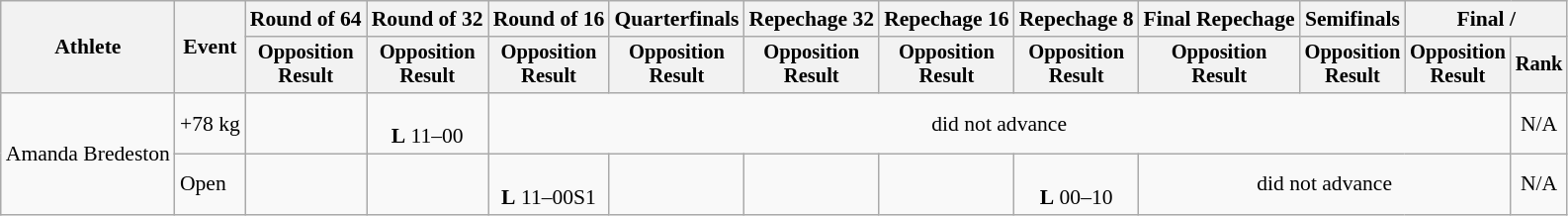<table class="wikitable" style="font-size:90%">
<tr>
<th rowspan="2">Athlete</th>
<th rowspan="2">Event</th>
<th>Round of 64</th>
<th>Round of 32</th>
<th>Round of 16</th>
<th>Quarterfinals</th>
<th>Repechage 32</th>
<th>Repechage 16</th>
<th>Repechage 8</th>
<th>Final Repechage</th>
<th>Semifinals</th>
<th colspan=2>Final / </th>
</tr>
<tr style="font-size:95%">
<th>Opposition<br>Result</th>
<th>Opposition<br>Result</th>
<th>Opposition<br>Result</th>
<th>Opposition<br>Result</th>
<th>Opposition<br>Result</th>
<th>Opposition<br>Result</th>
<th>Opposition<br>Result</th>
<th>Opposition<br>Result</th>
<th>Opposition<br>Result</th>
<th>Opposition<br>Result</th>
<th>Rank</th>
</tr>
<tr align=center>
<td align=left rowspan=2>Amanda Bredeston</td>
<td align=left>+78 kg</td>
<td></td>
<td><br><strong>L</strong> 11–00</td>
<td colspan=8>did not advance</td>
<td>N/A</td>
</tr>
<tr align=center>
<td align=left>Open</td>
<td></td>
<td></td>
<td><br><strong>L</strong> 11–00S1</td>
<td></td>
<td></td>
<td></td>
<td><br><strong>L</strong> 00–10</td>
<td colspan=3>did not advance</td>
<td>N/A</td>
</tr>
</table>
